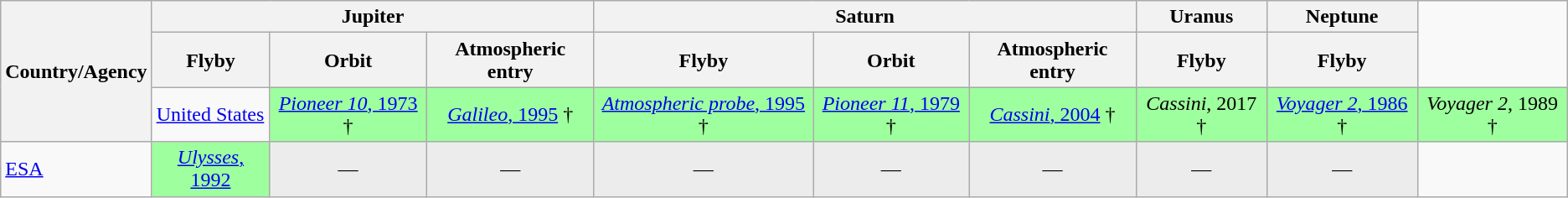<table class="wikitable sortable">
<tr>
<th rowspan="3">Country/Agency</th>
<th colspan="3">Jupiter</th>
<th colspan="3">Saturn</th>
<th>Uranus</th>
<th>Neptune</th>
</tr>
<tr>
<th>Flyby</th>
<th>Orbit</th>
<th>Atmospheric entry</th>
<th>Flyby</th>
<th>Orbit</th>
<th>Atmospheric entry</th>
<th>Flyby</th>
<th>Flyby</th>
</tr>
<tr>
<td> <a href='#'>United States</a></td>
<td style="background:#9EFF9E; text-align:center;" data-sort-value="1"><a href='#'><em>Pioneer 10</em>, 1973</a> †</td>
<td style="background:#9EFF9E; text-align:center;" data-sort-value="1"><a href='#'><em>Galileo</em>, 1995</a> †</td>
<td style="background:#9EFF9E; text-align:center;" data-sort-value="1"><a href='#'><em>Atmospheric probe</em>, 1995</a> †</td>
<td style="background:#9EFF9E; text-align:center;" data-sort-value="1"><a href='#'><em>Pioneer 11</em>, 1979</a> †</td>
<td style="background:#9EFF9E; text-align:center;" data-sort-value="1"><a href='#'><em>Cassini</em>, 2004</a> †</td>
<td style="background:#9EFF9E; text-align:center;" data-sort-value="1"><em>Cassini</em>, 2017 †</td>
<td style="background:#9EFF9E; text-align:center;" data-sort-value="1"><a href='#'><em>Voyager 2</em>, 1986</a> †</td>
<td style="background:#9EFF9E; text-align:center;" data-sort-value="1"><em>Voyager 2</em>, 1989 †</td>
</tr>
<tr>
<td> <a href='#'>ESA</a></td>
<td style="background:#9EFF9E; text-align:center;" data-sort-value="1"><a href='#'><em>Ulysses</em>, 1992</a></td>
<td style="background:#ECECEC; text-align:center;" data-sort-value="1">—</td>
<td style="background:#ECECEC; text-align:center;" data-sort-value="1">—</td>
<td style="background:#ECECEC; text-align:center;" data-sort-value="1">—</td>
<td style="background:#ECECEC; text-align:center;" data-sort-value="1">—</td>
<td style="background:#ECECEC; text-align:center;" data-sort-value="1">—</td>
<td style="background:#ECECEC; text-align:center;" data-sort-value="1">—</td>
<td style="background:#ECECEC; text-align:center;" data-sort-value="1">—</td>
</tr>
</table>
